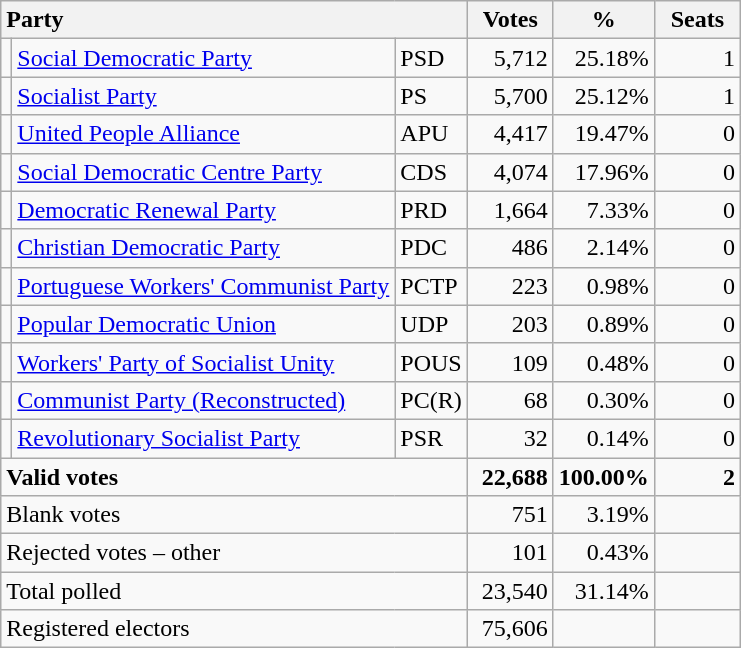<table class="wikitable" border="1" style="text-align:right;">
<tr>
<th style="text-align:left;" colspan=3>Party</th>
<th align=center width="50">Votes</th>
<th align=center width="50">%</th>
<th align=center width="50">Seats</th>
</tr>
<tr>
<td></td>
<td align=left><a href='#'>Social Democratic Party</a></td>
<td align=left>PSD</td>
<td>5,712</td>
<td>25.18%</td>
<td>1</td>
</tr>
<tr>
<td></td>
<td align=left><a href='#'>Socialist Party</a></td>
<td align=left>PS</td>
<td>5,700</td>
<td>25.12%</td>
<td>1</td>
</tr>
<tr>
<td></td>
<td align=left><a href='#'>United People Alliance</a></td>
<td align=left>APU</td>
<td>4,417</td>
<td>19.47%</td>
<td>0</td>
</tr>
<tr>
<td></td>
<td align=left style="white-space: nowrap;"><a href='#'>Social Democratic Centre Party</a></td>
<td align=left>CDS</td>
<td>4,074</td>
<td>17.96%</td>
<td>0</td>
</tr>
<tr>
<td></td>
<td align=left><a href='#'>Democratic Renewal Party</a></td>
<td align=left>PRD</td>
<td>1,664</td>
<td>7.33%</td>
<td>0</td>
</tr>
<tr>
<td></td>
<td align=left style="white-space: nowrap;"><a href='#'>Christian Democratic Party</a></td>
<td align=left>PDC</td>
<td>486</td>
<td>2.14%</td>
<td>0</td>
</tr>
<tr>
<td></td>
<td align=left><a href='#'>Portuguese Workers' Communist Party</a></td>
<td align=left>PCTP</td>
<td>223</td>
<td>0.98%</td>
<td>0</td>
</tr>
<tr>
<td></td>
<td align=left><a href='#'>Popular Democratic Union</a></td>
<td align=left>UDP</td>
<td>203</td>
<td>0.89%</td>
<td>0</td>
</tr>
<tr>
<td></td>
<td align=left><a href='#'>Workers' Party of Socialist Unity</a></td>
<td align=left>POUS</td>
<td>109</td>
<td>0.48%</td>
<td>0</td>
</tr>
<tr>
<td></td>
<td align=left><a href='#'>Communist Party (Reconstructed)</a></td>
<td align=left>PC(R)</td>
<td>68</td>
<td>0.30%</td>
<td>0</td>
</tr>
<tr>
<td></td>
<td align=left><a href='#'>Revolutionary Socialist Party</a></td>
<td align=left>PSR</td>
<td>32</td>
<td>0.14%</td>
<td>0</td>
</tr>
<tr style="font-weight:bold">
<td align=left colspan=3>Valid votes</td>
<td>22,688</td>
<td>100.00%</td>
<td>2</td>
</tr>
<tr>
<td align=left colspan=3>Blank votes</td>
<td>751</td>
<td>3.19%</td>
<td></td>
</tr>
<tr>
<td align=left colspan=3>Rejected votes – other</td>
<td>101</td>
<td>0.43%</td>
<td></td>
</tr>
<tr>
<td align=left colspan=3>Total polled</td>
<td>23,540</td>
<td>31.14%</td>
<td></td>
</tr>
<tr>
<td align=left colspan=3>Registered electors</td>
<td>75,606</td>
<td></td>
<td></td>
</tr>
</table>
